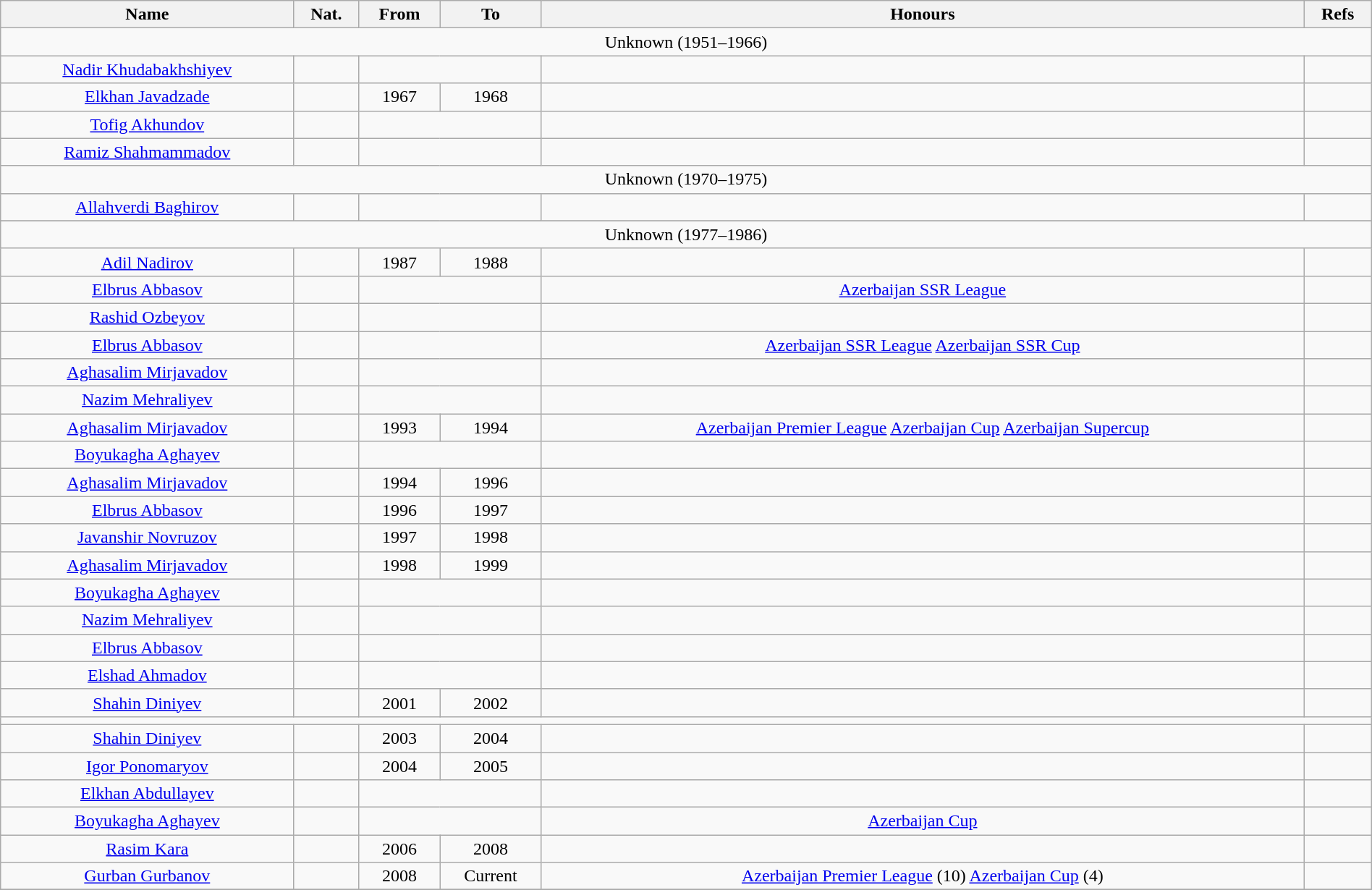<table class="wikitable" style="text-align:center; font-size:100%; width:100%">
<tr>
<th>Name</th>
<th>Nat.</th>
<th>From</th>
<th>To</th>
<th>Honours</th>
<th>Refs</th>
</tr>
<tr>
<td colspan="11" width="1">Unknown (1951–1966)</td>
</tr>
<tr>
<td align=center><a href='#'>Nadir Khudabakhshiyev</a></td>
<td align=center></td>
<td colspan="2" width="1"></td>
<td align=center></td>
<td></td>
</tr>
<tr>
<td align=center><a href='#'>Elkhan Javadzade</a></td>
<td align=center></td>
<td align=center>1967</td>
<td align=center>1968</td>
<td align=center></td>
<td></td>
</tr>
<tr>
<td align=center><a href='#'>Tofig Akhundov</a></td>
<td align=center></td>
<td colspan="2" width="1"></td>
<td align=center></td>
<td></td>
</tr>
<tr>
<td align=center><a href='#'>Ramiz Shahmammadov</a></td>
<td align=center></td>
<td colspan="2" width="1"></td>
<td align=center></td>
<td></td>
</tr>
<tr>
<td colspan="11" width="1">Unknown (1970–1975)</td>
</tr>
<tr>
<td align=center><a href='#'>Allahverdi Baghirov</a></td>
<td align=center></td>
<td colspan="2" width="1"></td>
<td align=center></td>
<td></td>
</tr>
<tr>
</tr>
<tr>
<td colspan="11" width="1">Unknown (1977–1986)</td>
</tr>
<tr>
<td align=center><a href='#'>Adil Nadirov</a></td>
<td align=center></td>
<td align=center>1987</td>
<td align=center>1988</td>
<td align=center></td>
<td></td>
</tr>
<tr>
<td align=center><a href='#'>Elbrus Abbasov</a></td>
<td align=center></td>
<td colspan="2" width="1"></td>
<td align=center><a href='#'>Azerbaijan SSR League</a></td>
<td></td>
</tr>
<tr>
<td align=center><a href='#'>Rashid Ozbeyov</a></td>
<td align=center></td>
<td colspan="2" width="1"></td>
<td align=center></td>
<td></td>
</tr>
<tr>
<td align=center><a href='#'>Elbrus Abbasov</a></td>
<td align=center></td>
<td colspan="2" width="1"></td>
<td align=center><a href='#'>Azerbaijan SSR League</a>  <a href='#'>Azerbaijan SSR Cup</a></td>
<td></td>
</tr>
<tr>
<td align=center><a href='#'>Aghasalim Mirjavadov</a></td>
<td align=center></td>
<td colspan="2" width="1"></td>
<td align=center></td>
<td></td>
</tr>
<tr>
<td align=center><a href='#'>Nazim Mehraliyev</a></td>
<td align=center></td>
<td colspan="2" width="1"></td>
<td align=center></td>
<td></td>
</tr>
<tr>
<td align=center><a href='#'>Aghasalim Mirjavadov</a></td>
<td align=center></td>
<td align=center>1993</td>
<td align=center>1994</td>
<td align=center><a href='#'>Azerbaijan Premier League</a>  <a href='#'>Azerbaijan Cup</a>  <a href='#'>Azerbaijan Supercup</a></td>
<td></td>
</tr>
<tr>
<td align=center><a href='#'>Boyukagha Aghayev</a></td>
<td align=center></td>
<td colspan="2" width="1"></td>
<td align=center></td>
<td></td>
</tr>
<tr>
<td align=center><a href='#'>Aghasalim Mirjavadov</a></td>
<td align=center></td>
<td align=center>1994</td>
<td align=center>1996</td>
<td align=center></td>
<td></td>
</tr>
<tr>
<td align=center><a href='#'>Elbrus Abbasov</a></td>
<td align=center></td>
<td align=center>1996</td>
<td align=center>1997</td>
<td align=center></td>
<td></td>
</tr>
<tr>
<td align=center><a href='#'>Javanshir Novruzov</a></td>
<td align=center></td>
<td align=center>1997</td>
<td align=center>1998</td>
<td align=center></td>
<td></td>
</tr>
<tr>
<td align=center><a href='#'>Aghasalim Mirjavadov</a></td>
<td align=center></td>
<td align=center>1998</td>
<td align=center>1999</td>
<td align=center></td>
<td></td>
</tr>
<tr>
<td align=center><a href='#'>Boyukagha Aghayev</a></td>
<td align=center></td>
<td colspan="2" width="1"></td>
<td align=center></td>
<td></td>
</tr>
<tr>
<td align=center><a href='#'>Nazim Mehraliyev</a></td>
<td align=center></td>
<td colspan="2" width="1"></td>
<td align=center></td>
<td></td>
</tr>
<tr>
<td align=center><a href='#'>Elbrus Abbasov</a></td>
<td align=center></td>
<td colspan="2" width="1"></td>
<td align=center></td>
<td></td>
</tr>
<tr>
<td align=center><a href='#'>Elshad Ahmadov</a></td>
<td align=center></td>
<td colspan="2" width="1"></td>
<td align=center></td>
<td></td>
</tr>
<tr>
<td align=center><a href='#'>Shahin Diniyev</a></td>
<td align=center></td>
<td align=center>2001</td>
<td align=center>2002</td>
<td align=center></td>
<td></td>
</tr>
<tr>
<td colspan="11" width="1"><span></span></td>
</tr>
<tr>
<td align=center><a href='#'>Shahin Diniyev</a></td>
<td align=center></td>
<td align=center>2003</td>
<td align=center>2004</td>
<td align=center></td>
<td></td>
</tr>
<tr>
<td align=center><a href='#'>Igor Ponomaryov</a></td>
<td align=center></td>
<td align=center>2004</td>
<td align=center>2005</td>
<td align=center></td>
<td></td>
</tr>
<tr>
<td align=center><a href='#'>Elkhan Abdullayev</a></td>
<td align=center></td>
<td colspan="2" width="1"></td>
<td align=center></td>
<td></td>
</tr>
<tr>
<td align=center><a href='#'>Boyukagha Aghayev</a></td>
<td align=center></td>
<td colspan="2" width="1"></td>
<td align=center><a href='#'>Azerbaijan Cup</a></td>
<td></td>
</tr>
<tr>
<td align=center><a href='#'>Rasim Kara</a></td>
<td align=center></td>
<td align=center>2006</td>
<td align=center>2008</td>
<td align=center></td>
<td></td>
</tr>
<tr>
<td align=center><a href='#'>Gurban Gurbanov</a></td>
<td align=center></td>
<td align=center>2008</td>
<td align=center>Current</td>
<td align=center><a href='#'>Azerbaijan Premier League</a> (10)  <a href='#'>Azerbaijan Cup</a> (4)</td>
<td></td>
</tr>
<tr>
</tr>
</table>
